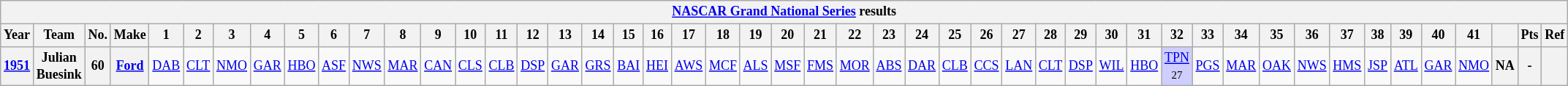<table class="wikitable" style="text-align:center; font-size:75%">
<tr>
<th colspan="69"><a href='#'>NASCAR Grand National Series</a> results</th>
</tr>
<tr>
<th>Year</th>
<th>Team</th>
<th>No.</th>
<th>Make</th>
<th>1</th>
<th>2</th>
<th>3</th>
<th>4</th>
<th>5</th>
<th>6</th>
<th>7</th>
<th>8</th>
<th>9</th>
<th>10</th>
<th>11</th>
<th>12</th>
<th>13</th>
<th>14</th>
<th>15</th>
<th>16</th>
<th>17</th>
<th>18</th>
<th>19</th>
<th>20</th>
<th>21</th>
<th>22</th>
<th>23</th>
<th>24</th>
<th>25</th>
<th>26</th>
<th>27</th>
<th>28</th>
<th>29</th>
<th>30</th>
<th>31</th>
<th>32</th>
<th>33</th>
<th>34</th>
<th>35</th>
<th>36</th>
<th>37</th>
<th>38</th>
<th>39</th>
<th>40</th>
<th>41</th>
<th></th>
<th>Pts</th>
<th>Ref</th>
</tr>
<tr>
<th><a href='#'>1951</a></th>
<th>Julian Buesink</th>
<th>60</th>
<th><a href='#'>Ford</a></th>
<td><a href='#'>DAB</a></td>
<td><a href='#'>CLT</a></td>
<td><a href='#'>NMO</a></td>
<td><a href='#'>GAR</a></td>
<td><a href='#'>HBO</a></td>
<td><a href='#'>ASF</a></td>
<td><a href='#'>NWS</a></td>
<td><a href='#'>MAR</a></td>
<td><a href='#'>CAN</a></td>
<td><a href='#'>CLS</a></td>
<td><a href='#'>CLB</a></td>
<td><a href='#'>DSP</a></td>
<td><a href='#'>GAR</a></td>
<td><a href='#'>GRS</a></td>
<td><a href='#'>BAI</a></td>
<td><a href='#'>HEI</a></td>
<td><a href='#'>AWS</a></td>
<td><a href='#'>MCF</a></td>
<td><a href='#'>ALS</a></td>
<td><a href='#'>MSF</a></td>
<td><a href='#'>FMS</a></td>
<td><a href='#'>MOR</a></td>
<td><a href='#'>ABS</a></td>
<td><a href='#'>DAR</a></td>
<td><a href='#'>CLB</a></td>
<td><a href='#'>CCS</a></td>
<td><a href='#'>LAN</a></td>
<td><a href='#'>CLT</a></td>
<td><a href='#'>DSP</a></td>
<td><a href='#'>WIL</a></td>
<td><a href='#'>HBO</a></td>
<td style="background:#CFCFFF;"><a href='#'>TPN</a><br><small>27</small></td>
<td><a href='#'>PGS</a></td>
<td><a href='#'>MAR</a></td>
<td><a href='#'>OAK</a></td>
<td><a href='#'>NWS</a></td>
<td><a href='#'>HMS</a></td>
<td><a href='#'>JSP</a></td>
<td><a href='#'>ATL</a></td>
<td><a href='#'>GAR</a></td>
<td><a href='#'>NMO</a></td>
<th>NA</th>
<th>-</th>
<th></th>
</tr>
</table>
